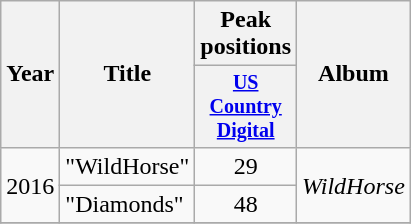<table class="wikitable" style="text-align:center;">
<tr>
<th rowspan="2">Year</th>
<th rowspan="2">Title</th>
<th>Peak<br>positions</th>
<th rowspan="2">Album</th>
</tr>
<tr style="font-size:smaller;">
<th style="width:45px;"><a href='#'>US Country Digital</a><br></th>
</tr>
<tr>
<td rowspan="2">2016</td>
<td style="text-align:left;">"WildHorse"</td>
<td>29</td>
<td rowspan="2"><em>WildHorse</em></td>
</tr>
<tr>
<td style="text-align:left;">"Diamonds"</td>
<td>48</td>
</tr>
<tr>
</tr>
</table>
